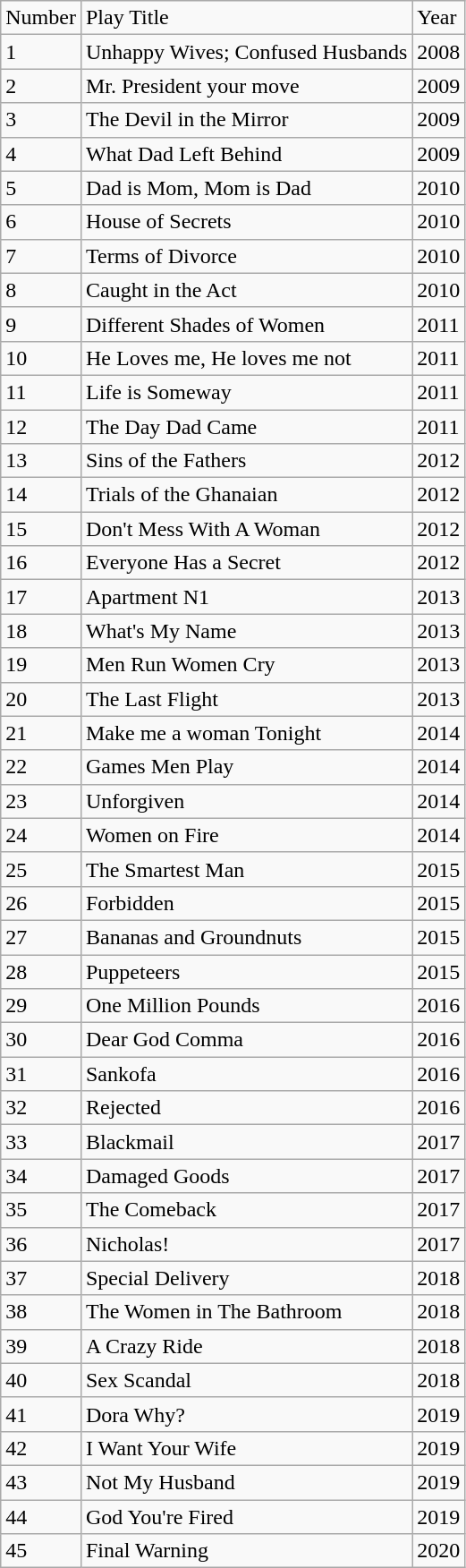<table class="wikitable">
<tr>
<td>Number</td>
<td>Play Title</td>
<td>Year</td>
</tr>
<tr>
<td>1</td>
<td>Unhappy Wives; Confused Husbands</td>
<td>2008</td>
</tr>
<tr>
<td>2</td>
<td>Mr. President your move</td>
<td>2009</td>
</tr>
<tr>
<td>3</td>
<td>The Devil in the Mirror</td>
<td>2009</td>
</tr>
<tr>
<td>4</td>
<td>What Dad Left Behind</td>
<td>2009</td>
</tr>
<tr>
<td>5</td>
<td>Dad is Mom, Mom is Dad</td>
<td>2010</td>
</tr>
<tr>
<td>6</td>
<td>House of Secrets</td>
<td>2010</td>
</tr>
<tr>
<td>7</td>
<td>Terms of Divorce</td>
<td>2010</td>
</tr>
<tr>
<td>8</td>
<td>Caught in the Act</td>
<td>2010</td>
</tr>
<tr>
<td>9</td>
<td>Different Shades of Women</td>
<td>2011</td>
</tr>
<tr>
<td>10</td>
<td>He Loves me, He loves me not</td>
<td>2011</td>
</tr>
<tr>
<td>11</td>
<td>Life is Someway</td>
<td>2011</td>
</tr>
<tr>
<td>12</td>
<td>The Day Dad Came</td>
<td>2011</td>
</tr>
<tr>
<td>13</td>
<td>Sins of the Fathers</td>
<td>2012</td>
</tr>
<tr>
<td>14</td>
<td>Trials of the Ghanaian</td>
<td>2012</td>
</tr>
<tr>
<td>15</td>
<td>Don't Mess With A Woman</td>
<td>2012</td>
</tr>
<tr>
<td>16</td>
<td>Everyone Has a Secret</td>
<td>2012</td>
</tr>
<tr>
<td>17</td>
<td>Apartment N1</td>
<td>2013</td>
</tr>
<tr>
<td>18</td>
<td>What's My Name</td>
<td>2013</td>
</tr>
<tr>
<td>19</td>
<td>Men Run Women Cry</td>
<td>2013</td>
</tr>
<tr>
<td>20</td>
<td>The Last Flight</td>
<td>2013</td>
</tr>
<tr>
<td>21</td>
<td>Make me a woman Tonight</td>
<td>2014</td>
</tr>
<tr>
<td>22</td>
<td>Games Men Play</td>
<td>2014</td>
</tr>
<tr>
<td>23</td>
<td>Unforgiven</td>
<td>2014</td>
</tr>
<tr>
<td>24</td>
<td>Women on Fire</td>
<td>2014</td>
</tr>
<tr>
<td>25</td>
<td>The Smartest Man</td>
<td>2015</td>
</tr>
<tr>
<td>26</td>
<td>Forbidden</td>
<td>2015</td>
</tr>
<tr>
<td>27</td>
<td>Bananas and Groundnuts</td>
<td>2015</td>
</tr>
<tr>
<td>28</td>
<td>Puppeteers</td>
<td>2015</td>
</tr>
<tr>
<td>29</td>
<td>One Million Pounds</td>
<td>2016</td>
</tr>
<tr>
<td>30</td>
<td>Dear God Comma</td>
<td>2016</td>
</tr>
<tr>
<td>31</td>
<td>Sankofa</td>
<td>2016</td>
</tr>
<tr>
<td>32</td>
<td>Rejected</td>
<td>2016</td>
</tr>
<tr>
<td>33</td>
<td>Blackmail</td>
<td>2017</td>
</tr>
<tr>
<td>34</td>
<td>Damaged Goods</td>
<td>2017</td>
</tr>
<tr>
<td>35</td>
<td>The Comeback</td>
<td>2017</td>
</tr>
<tr>
<td>36</td>
<td>Nicholas!</td>
<td>2017</td>
</tr>
<tr>
<td>37</td>
<td>Special Delivery</td>
<td>2018</td>
</tr>
<tr>
<td>38</td>
<td>The Women in The Bathroom</td>
<td>2018</td>
</tr>
<tr>
<td>39</td>
<td>A Crazy Ride</td>
<td>2018</td>
</tr>
<tr>
<td>40</td>
<td>Sex Scandal</td>
<td>2018</td>
</tr>
<tr>
<td>41</td>
<td>Dora Why?</td>
<td>2019</td>
</tr>
<tr>
<td>42</td>
<td>I Want Your Wife</td>
<td>2019</td>
</tr>
<tr>
<td>43</td>
<td>Not My Husband</td>
<td>2019</td>
</tr>
<tr>
<td>44</td>
<td>God You're Fired</td>
<td>2019</td>
</tr>
<tr>
<td>45</td>
<td>Final Warning</td>
<td>2020</td>
</tr>
</table>
